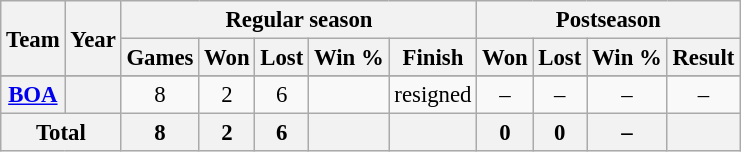<table class="wikitable" style="font-size: 95%; text-align:center;">
<tr>
<th rowspan="2">Team</th>
<th rowspan="2">Year</th>
<th colspan="5">Regular season</th>
<th colspan="4">Postseason</th>
</tr>
<tr>
<th>Games</th>
<th>Won</th>
<th>Lost</th>
<th>Win %</th>
<th>Finish</th>
<th>Won</th>
<th>Lost</th>
<th>Win %</th>
<th>Result</th>
</tr>
<tr>
</tr>
<tr>
<th><a href='#'>BOA</a></th>
<th></th>
<td>8</td>
<td>2</td>
<td>6</td>
<td></td>
<td>resigned</td>
<td>–</td>
<td>–</td>
<td>–</td>
<td>–</td>
</tr>
<tr>
<th colspan="2">Total</th>
<th>8</th>
<th>2</th>
<th>6</th>
<th></th>
<th></th>
<th>0</th>
<th>0</th>
<th>–</th>
<th></th>
</tr>
</table>
